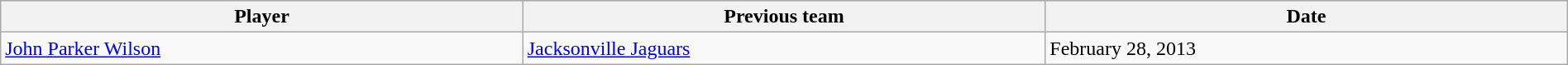<table class="wikitable" style="width:100%;">
<tr style="text-align:center; background:#ddd;">
<th style="width:33%;">Player</th>
<th style="width:33%;">Previous team</th>
<th style="width:33%;">Date</th>
</tr>
<tr>
<td style=white-space:nowrap><a href='#'>John Parker Wilson</a></td>
<td><a href='#'>Jacksonville Jaguars</a></td>
<td>February 28, 2013</td>
</tr>
</table>
